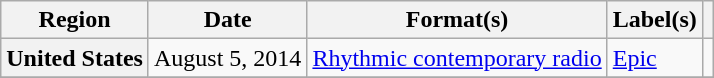<table class="wikitable plainrowheaders">
<tr>
<th scope="col">Region</th>
<th scope="col">Date</th>
<th scope="col">Format(s)</th>
<th scope="col">Label(s)</th>
<th scope="col"></th>
</tr>
<tr>
<th scope="row">United States</th>
<td>August 5, 2014</td>
<td><a href='#'>Rhythmic contemporary radio</a></td>
<td><a href='#'>Epic</a></td>
<td align="center"></td>
</tr>
<tr>
</tr>
</table>
